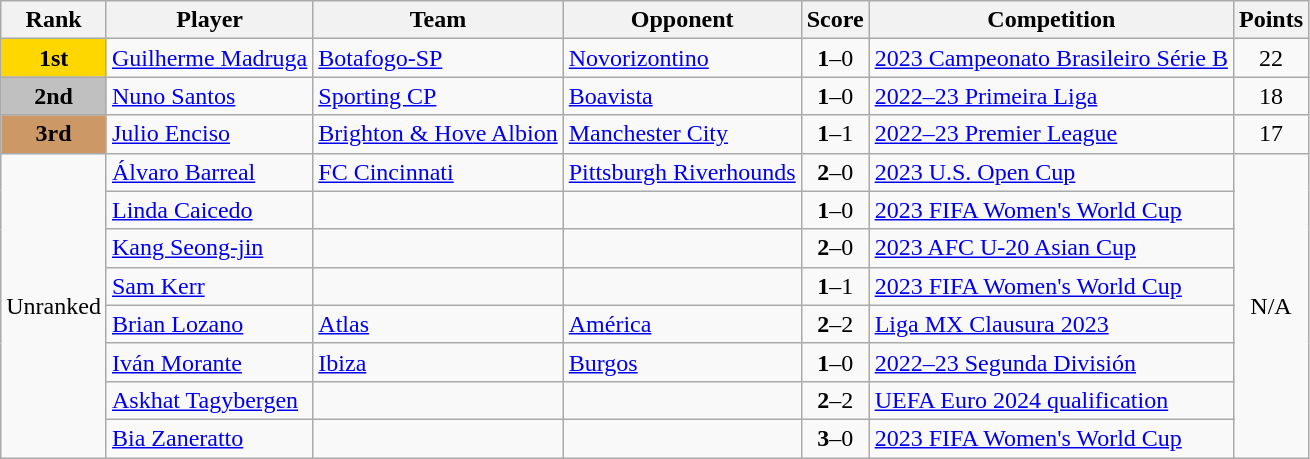<table class="wikitable">
<tr>
<th>Rank</th>
<th>Player</th>
<th>Team</th>
<th>Opponent</th>
<th>Score</th>
<th>Competition</th>
<th>Points</th>
</tr>
<tr>
<td scope=col style="background-color: gold" align="center"><strong>1st</strong></td>
<td> <a href='#'>Guilherme Madruga</a></td>
<td> <a href='#'>Botafogo-SP</a></td>
<td> <a href='#'>Novorizontino</a></td>
<td align="center"><strong>1</strong>–0</td>
<td><a href='#'>2023 Campeonato Brasileiro Série B</a></td>
<td align="center">22</td>
</tr>
<tr>
<td scope=col style="background-color: silver" align="center"><strong>2nd</strong></td>
<td> <a href='#'>Nuno Santos</a></td>
<td> <a href='#'>Sporting CP</a></td>
<td> <a href='#'>Boavista</a></td>
<td align="center"><strong>1</strong>–0</td>
<td><a href='#'>2022–23 Primeira Liga</a></td>
<td align="center">18</td>
</tr>
<tr>
<td scope=col style="background-color: #cc9966" align="center"><strong>3rd</strong></td>
<td> <a href='#'>Julio Enciso</a></td>
<td> <a href='#'>Brighton & Hove Albion</a></td>
<td> <a href='#'>Manchester City</a></td>
<td align="center"><strong>1</strong>–1</td>
<td><a href='#'>2022–23 Premier League</a></td>
<td align="center">17</td>
</tr>
<tr>
<td rowspan="8">Unranked</td>
<td> <a href='#'>Álvaro Barreal</a></td>
<td> <a href='#'>FC Cincinnati</a></td>
<td> <a href='#'>Pittsburgh Riverhounds</a></td>
<td align="center"><strong>2</strong>–0</td>
<td><a href='#'>2023 U.S. Open Cup</a></td>
<td rowspan=8 align="center">N/A</td>
</tr>
<tr>
<td> <a href='#'>Linda Caicedo</a></td>
<td></td>
<td></td>
<td align="center"><strong>1</strong>–0</td>
<td><a href='#'>2023 FIFA Women's World Cup</a></td>
</tr>
<tr>
<td> <a href='#'>Kang Seong-jin</a></td>
<td></td>
<td></td>
<td align="center"><strong>2</strong>–0</td>
<td><a href='#'>2023 AFC U-20 Asian Cup</a></td>
</tr>
<tr>
<td> <a href='#'>Sam Kerr</a></td>
<td></td>
<td></td>
<td align="center"><strong>1</strong>–1</td>
<td><a href='#'>2023 FIFA Women's World Cup</a></td>
</tr>
<tr>
<td> <a href='#'>Brian Lozano</a></td>
<td> <a href='#'>Atlas</a></td>
<td> <a href='#'>América</a></td>
<td align="center"><strong>2</strong>–2</td>
<td><a href='#'>Liga MX Clausura 2023</a></td>
</tr>
<tr>
<td> <a href='#'>Iván Morante</a></td>
<td> <a href='#'>Ibiza</a></td>
<td> <a href='#'>Burgos</a></td>
<td align="center"><strong>1</strong>–0</td>
<td><a href='#'>2022–23 Segunda División</a></td>
</tr>
<tr>
<td> <a href='#'>Askhat Tagybergen</a></td>
<td></td>
<td></td>
<td align="center"><strong>2</strong>–2</td>
<td><a href='#'>UEFA Euro 2024 qualification</a></td>
</tr>
<tr>
<td> <a href='#'>Bia Zaneratto</a></td>
<td></td>
<td></td>
<td align="center"><strong>3</strong>–0</td>
<td><a href='#'>2023 FIFA Women's World Cup</a></td>
</tr>
</table>
